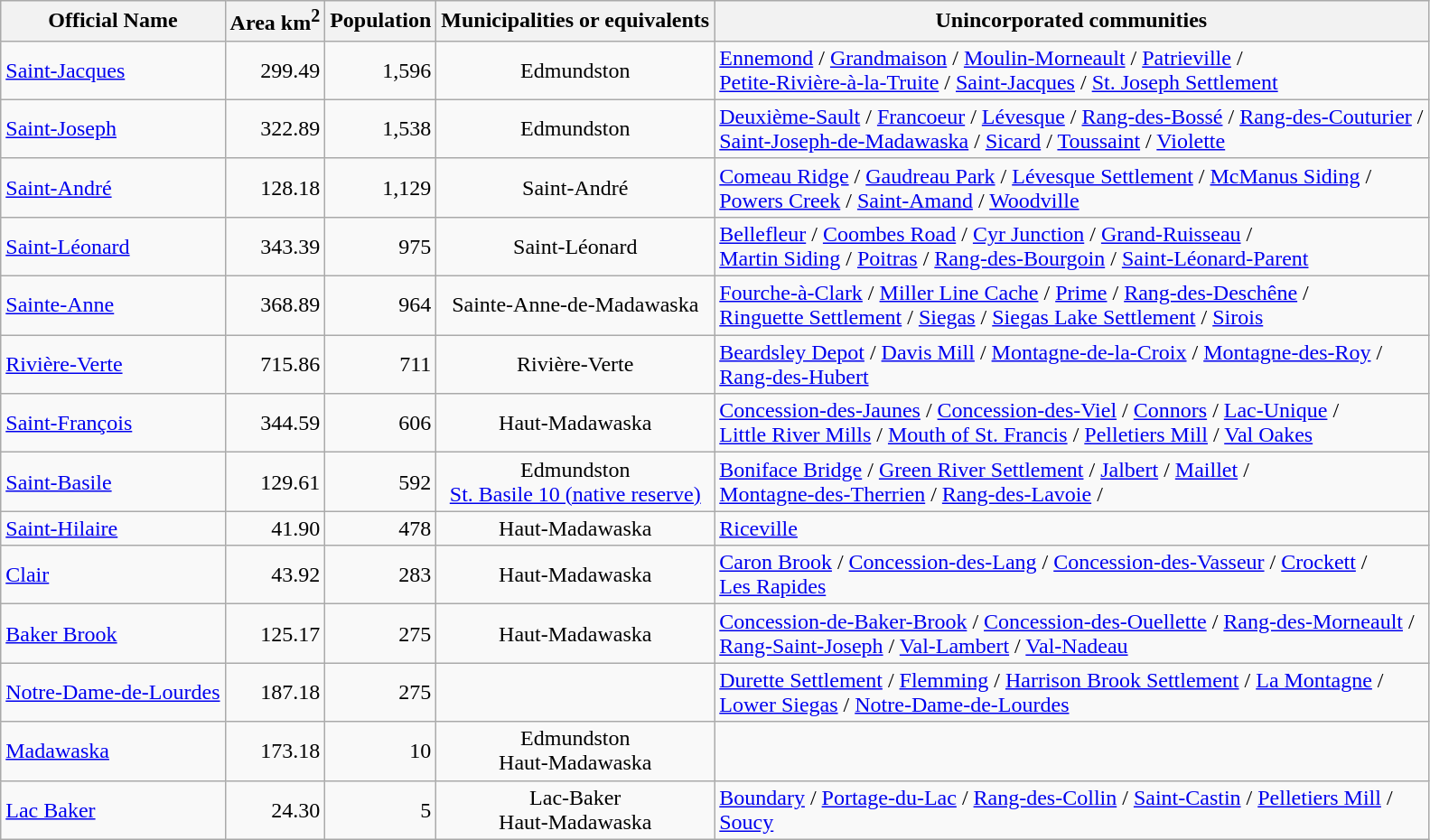<table class="wikitable">
<tr>
<th>Official Name</th>
<th>Area km<sup>2</sup></th>
<th>Population</th>
<th>Municipalities or equivalents</th>
<th>Unincorporated communities</th>
</tr>
<tr>
<td><a href='#'>Saint-Jacques</a></td>
<td align="right">299.49</td>
<td align="right">1,596</td>
<td align="center">Edmundston</td>
<td><a href='#'>Ennemond</a> / <a href='#'>Grandmaison</a> / <a href='#'>Moulin-Morneault</a> / <a href='#'>Patrieville</a> /<br><a href='#'>Petite-Rivière-à-la-Truite</a> / <a href='#'>Saint-Jacques</a> / <a href='#'>St. Joseph Settlement</a></td>
</tr>
<tr>
<td><a href='#'>Saint-Joseph</a></td>
<td align="right">322.89</td>
<td align="right">1,538</td>
<td align="center">Edmundston</td>
<td><a href='#'>Deuxième-Sault</a> / <a href='#'>Francoeur</a> / <a href='#'>Lévesque</a> / <a href='#'>Rang-des-Bossé</a> / <a href='#'>Rang-des-Couturier</a> /<br><a href='#'>Saint-Joseph-de-Madawaska</a> / <a href='#'>Sicard</a> / <a href='#'>Toussaint</a> / <a href='#'>Violette</a></td>
</tr>
<tr>
<td><a href='#'>Saint-André</a></td>
<td align="right">128.18</td>
<td align="right">1,129</td>
<td align="center">Saint-André</td>
<td><a href='#'>Comeau Ridge</a> / <a href='#'>Gaudreau Park</a> / <a href='#'>Lévesque Settlement</a> / <a href='#'>McManus Siding</a> /<br><a href='#'>Powers Creek</a> / <a href='#'>Saint-Amand</a> / <a href='#'>Woodville</a></td>
</tr>
<tr>
<td><a href='#'>Saint-Léonard</a></td>
<td align="right">343.39</td>
<td align="right">975</td>
<td align="center">Saint-Léonard</td>
<td><a href='#'>Bellefleur</a> / <a href='#'>Coombes Road</a> / <a href='#'>Cyr Junction</a> / <a href='#'>Grand-Ruisseau</a> /<br><a href='#'>Martin Siding</a> / <a href='#'>Poitras</a> / <a href='#'>Rang-des-Bourgoin</a> / <a href='#'>Saint-Léonard-Parent</a></td>
</tr>
<tr>
<td><a href='#'>Sainte-Anne</a></td>
<td align="right">368.89</td>
<td align="right">964</td>
<td align="center">Sainte-Anne-de-Madawaska</td>
<td><a href='#'>Fourche-à-Clark</a> / <a href='#'>Miller Line Cache</a> / <a href='#'>Prime</a> / <a href='#'>Rang-des-Deschêne</a> /<br><a href='#'>Ringuette Settlement</a> / <a href='#'>Siegas</a> / <a href='#'>Siegas Lake Settlement</a> / <a href='#'>Sirois</a></td>
</tr>
<tr>
<td><a href='#'>Rivière-Verte</a></td>
<td align="right">715.86</td>
<td align="right">711</td>
<td align="center">Rivière-Verte</td>
<td><a href='#'>Beardsley Depot</a> / <a href='#'>Davis Mill</a> / <a href='#'>Montagne-de-la-Croix</a> / <a href='#'>Montagne-des-Roy</a> /<br><a href='#'>Rang-des-Hubert</a></td>
</tr>
<tr>
<td><a href='#'>Saint-François</a></td>
<td align="right">344.59</td>
<td align="right">606</td>
<td align="center">Haut-Madawaska</td>
<td><a href='#'>Concession-des-Jaunes</a> / <a href='#'>Concession-des-Viel</a> / <a href='#'>Connors</a> / <a href='#'>Lac-Unique</a> /<br><a href='#'>Little River Mills</a> / <a href='#'>Mouth of St. Francis</a> / <a href='#'>Pelletiers Mill</a> / <a href='#'>Val Oakes</a></td>
</tr>
<tr>
<td><a href='#'>Saint-Basile</a></td>
<td align="right">129.61</td>
<td align="right">592</td>
<td align="center">Edmundston<br><a href='#'>St. Basile 10 (native reserve)</a></td>
<td><a href='#'>Boniface Bridge</a> / <a href='#'>Green River Settlement</a> / <a href='#'>Jalbert</a> / <a href='#'>Maillet</a> /<br><a href='#'>Montagne-des-Therrien</a> / <a href='#'>Rang-des-Lavoie</a> /</td>
</tr>
<tr>
<td><a href='#'>Saint-Hilaire</a></td>
<td align="right">41.90</td>
<td align="right">478</td>
<td align="center">Haut-Madawaska</td>
<td><a href='#'>Riceville</a></td>
</tr>
<tr>
<td><a href='#'>Clair</a></td>
<td align="right">43.92</td>
<td align="right">283</td>
<td align="center">Haut-Madawaska</td>
<td><a href='#'>Caron Brook</a> / <a href='#'>Concession-des-Lang</a> / <a href='#'>Concession-des-Vasseur</a> / <a href='#'>Crockett</a> /<br><a href='#'>Les Rapides</a></td>
</tr>
<tr>
<td><a href='#'>Baker Brook</a></td>
<td align="right">125.17</td>
<td align="right">275</td>
<td align="center">Haut-Madawaska</td>
<td><a href='#'>Concession-de-Baker-Brook</a> / <a href='#'>Concession-des-Ouellette</a> / <a href='#'>Rang-des-Morneault</a> /<br><a href='#'>Rang-Saint-Joseph</a> / <a href='#'>Val-Lambert</a> / <a href='#'>Val-Nadeau</a></td>
</tr>
<tr>
<td><a href='#'>Notre-Dame-de-Lourdes</a></td>
<td align="right">187.18</td>
<td align="right">275</td>
<td align="center"></td>
<td><a href='#'>Durette Settlement</a> / <a href='#'>Flemming</a> / <a href='#'>Harrison Brook Settlement</a> / <a href='#'>La Montagne</a> /<br><a href='#'>Lower Siegas</a> / <a href='#'>Notre-Dame-de-Lourdes</a></td>
</tr>
<tr>
<td><a href='#'>Madawaska</a></td>
<td align="right">173.18</td>
<td align="right">10</td>
<td align="center">Edmundston<br>Haut-Madawaska</td>
<td></td>
</tr>
<tr>
<td><a href='#'>Lac Baker</a></td>
<td align="right">24.30</td>
<td align="right">5</td>
<td align="center">Lac-Baker<br>Haut-Madawaska</td>
<td><a href='#'>Boundary</a> / <a href='#'>Portage-du-Lac</a> / <a href='#'>Rang-des-Collin</a> / <a href='#'>Saint-Castin</a> / <a href='#'>Pelletiers Mill</a> /<br><a href='#'>Soucy</a></td>
</tr>
</table>
